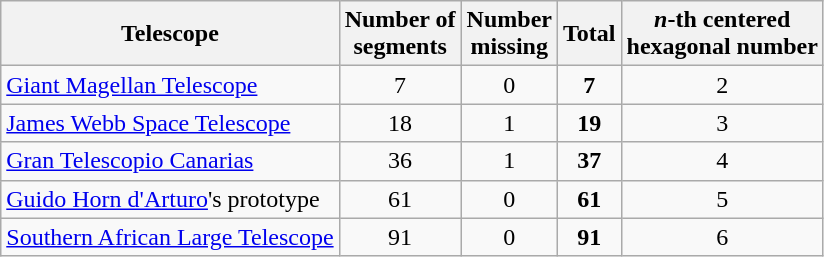<table class="wikitable" style="text-align:center;">
<tr>
<th>Telescope</th>
<th>Number of<br>segments</th>
<th>Number<br>missing</th>
<th>Total</th>
<th><em>n</em>-th centered<br>hexagonal number</th>
</tr>
<tr>
<td align="left"><a href='#'>Giant Magellan Telescope</a></td>
<td>7</td>
<td>0</td>
<td><strong>7</strong></td>
<td>2</td>
</tr>
<tr>
<td align="left"><a href='#'>James Webb Space Telescope</a></td>
<td>18</td>
<td>1</td>
<td><strong>19</strong></td>
<td>3</td>
</tr>
<tr>
<td align="left"><a href='#'>Gran Telescopio Canarias</a></td>
<td>36</td>
<td>1</td>
<td><strong>37</strong></td>
<td>4</td>
</tr>
<tr>
<td align="left"><a href='#'>Guido Horn d'Arturo</a>'s prototype</td>
<td>61</td>
<td>0</td>
<td><strong>61</strong></td>
<td>5</td>
</tr>
<tr>
<td align="left"><a href='#'>Southern African Large Telescope</a></td>
<td>91</td>
<td>0</td>
<td><strong>91</strong></td>
<td>6</td>
</tr>
</table>
